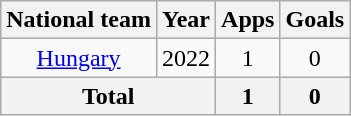<table class=wikitable style=text-align:center>
<tr>
<th>National team</th>
<th>Year</th>
<th>Apps</th>
<th>Goals</th>
</tr>
<tr>
<td><a href='#'>Hungary</a></td>
<td>2022</td>
<td>1</td>
<td>0</td>
</tr>
<tr>
<th colspan="2">Total</th>
<th>1</th>
<th>0</th>
</tr>
</table>
